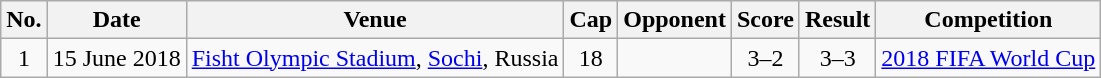<table class="wikitable sortable">
<tr>
<th scope="col">No.</th>
<th scope="col" data-sort-type="date">Date</th>
<th scope="col">Venue</th>
<th scope="col">Cap</th>
<th scope="col">Opponent</th>
<th scope="col">Score</th>
<th scope="col">Result</th>
<th scope="col">Competition</th>
</tr>
<tr>
<td align="center">1</td>
<td>15 June 2018</td>
<td><a href='#'>Fisht Olympic Stadium</a>, <a href='#'>Sochi</a>, Russia</td>
<td align="center">18</td>
<td></td>
<td align="center">3–2</td>
<td align="center">3–3</td>
<td><a href='#'>2018 FIFA World Cup</a></td>
</tr>
</table>
